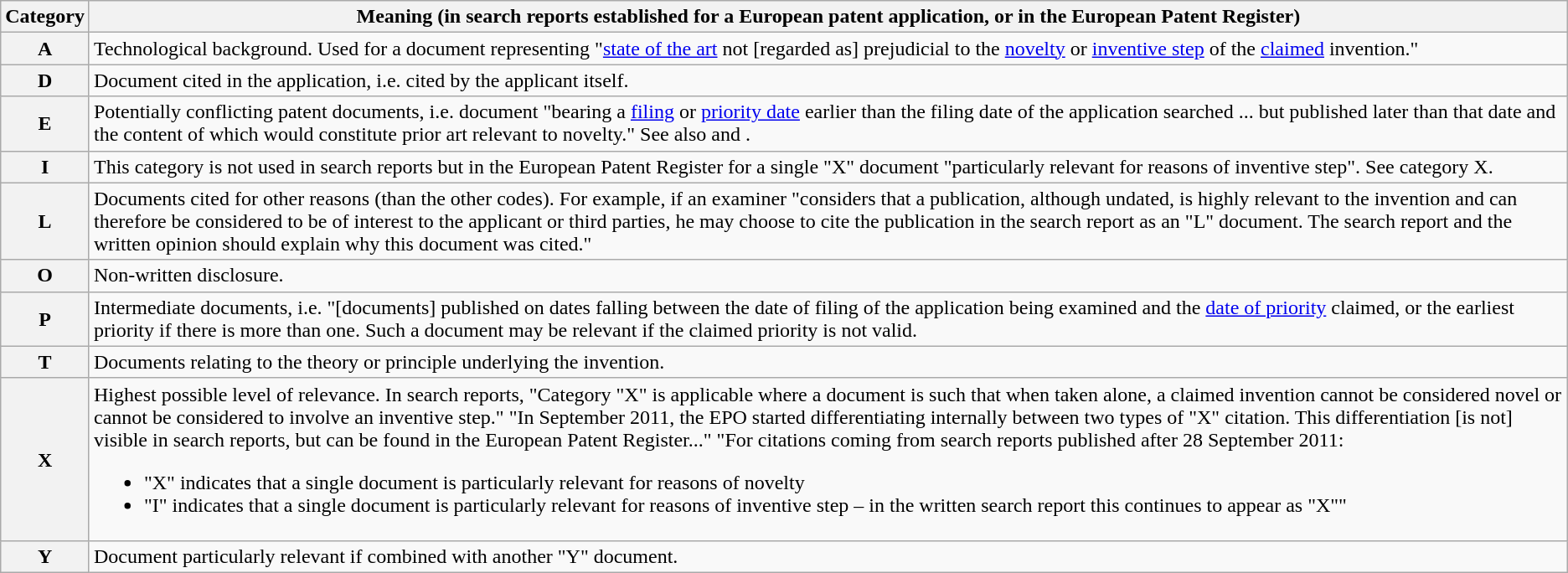<table class="wikitable" border="1">
<tr>
<th>Category</th>
<th>Meaning (in search reports established for a European patent application, or in the European Patent Register)</th>
</tr>
<tr>
<th scope="row">A</th>
<td>Technological background. Used for a document representing "<a href='#'>state of the art</a> not [regarded as] prejudicial to the <a href='#'>novelty</a> or <a href='#'>inventive step</a> of the <a href='#'>claimed</a> invention."</td>
</tr>
<tr>
<th scope="row">D</th>
<td>Document cited in the application, i.e. cited by the applicant itself.</td>
</tr>
<tr>
<th scope="row">E</th>
<td>Potentially conflicting patent documents, i.e. document "bearing a <a href='#'>filing</a> or <a href='#'>priority date</a> earlier than the filing date of the application searched ... but published later than that date and the content of which would constitute prior art relevant to novelty." See also  and .</td>
</tr>
<tr>
<th scope="row">I</th>
<td>This category is not used in search reports but in the European Patent Register for a single "X" document "particularly relevant for reasons of inventive step". See category X.</td>
</tr>
<tr>
<th scope="row">L</th>
<td>Documents cited for other reasons (than the other codes). For example, if an examiner "considers that a publication, although undated, is highly relevant to the invention and can therefore be considered to be of interest to the applicant or third parties, he may choose to cite the publication in the search report as an "L" document. The search report and the written opinion should explain why this document was cited."</td>
</tr>
<tr>
<th scope="row">O</th>
<td>Non-written disclosure.</td>
</tr>
<tr>
<th scope="row">P</th>
<td>Intermediate documents, i.e. "[documents] published on dates falling between the date of filing of the application being examined and the <a href='#'>date of priority</a> claimed, or the earliest priority if there is more than one. Such a document may be relevant if the claimed priority is not valid.</td>
</tr>
<tr>
<th scope="row">T</th>
<td>Documents relating to the theory or principle underlying the invention.</td>
</tr>
<tr>
<th scope="row">X</th>
<td>Highest possible level of relevance. In search reports, "Category "X" is applicable where a document is such that when taken alone, a claimed invention cannot be considered novel or cannot be considered to involve an inventive step." "In September 2011, the EPO started differentiating internally between two types of "X" citation. This differentiation [is not] visible in search reports, but can be found in the European Patent Register..." "For citations coming from search reports published after 28 September 2011:<br><ul><li>"X" indicates that a single document is particularly relevant for reasons of novelty</li><li>"I" indicates that a single document is particularly relevant for reasons of inventive step – in the written search report this continues to appear as "X""</li></ul></td>
</tr>
<tr>
<th scope="row">Y</th>
<td>Document particularly relevant if combined with another "Y" document.</td>
</tr>
</table>
